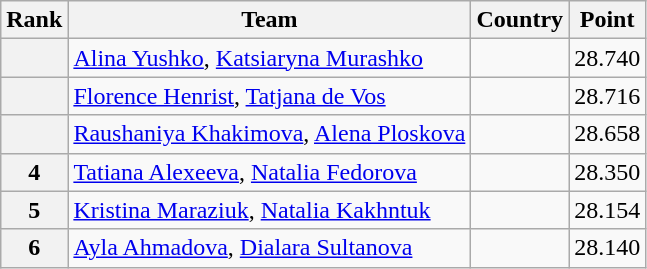<table class="wikitable sortable">
<tr>
<th>Rank</th>
<th>Team</th>
<th>Country</th>
<th>Point</th>
</tr>
<tr>
<th></th>
<td><a href='#'>Alina Yushko</a>, <a href='#'>Katsiaryna Murashko</a></td>
<td></td>
<td>28.740</td>
</tr>
<tr>
<th></th>
<td><a href='#'>Florence Henrist</a>, <a href='#'>Tatjana de Vos</a></td>
<td></td>
<td>28.716</td>
</tr>
<tr>
<th></th>
<td><a href='#'>Raushaniya Khakimova</a>, <a href='#'>Alena Ploskova</a></td>
<td></td>
<td>28.658</td>
</tr>
<tr>
<th>4</th>
<td><a href='#'>Tatiana Alexeeva</a>, <a href='#'>Natalia Fedorova</a></td>
<td></td>
<td>28.350</td>
</tr>
<tr>
<th>5</th>
<td><a href='#'>Kristina Maraziuk</a>, <a href='#'>Natalia Kakhntuk</a></td>
<td></td>
<td>28.154</td>
</tr>
<tr>
<th>6</th>
<td><a href='#'>Ayla Ahmadova</a>, <a href='#'>Dialara Sultanova</a></td>
<td></td>
<td>28.140</td>
</tr>
</table>
